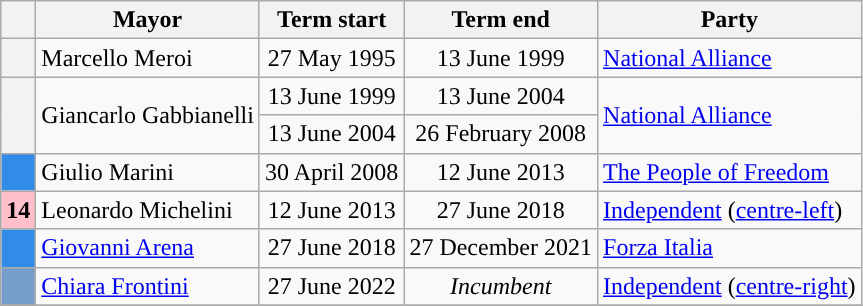<table class="wikitable">
<tr>
<th class=unsortable> </th>
<th>Mayor</th>
<th>Term start</th>
<th>Term end</th>
<th>Party</th>
</tr>
<tr>
<th style="background:"></th>
<td>Marcello Meroi</td>
<td align=center>27 May 1995</td>
<td align=center>13 June 1999</td>
<td><a href='#'>National Alliance</a></td>
</tr>
<tr>
<th rowspan=2 style="background:"></th>
<td rowspan=2>Giancarlo Gabbianelli</td>
<td align=center>13 June 1999</td>
<td align=center>13 June 2004</td>
<td rowspan=2><a href='#'>National Alliance</a></td>
</tr>
<tr>
<td align=center>13 June 2004</td>
<td align=center>26 February 2008</td>
</tr>
<tr>
<th style="background:#318CE7;"></th>
<td>Giulio Marini</td>
<td align=center>30 April 2008</td>
<td align=center>12 June 2013</td>
<td><a href='#'>The People of Freedom</a></td>
</tr>
<tr>
<th style="background:pink;">14</th>
<td>Leonardo Michelini</td>
<td align=center>12 June 2013</td>
<td align=center>27 June 2018</td>
<td><a href='#'>Independent</a> (<a href='#'>centre-left</a>)</td>
</tr>
<tr>
<th style="background:#318CE7;"></th>
<td><a href='#'>Giovanni Arena</a></td>
<td align=center>27 June 2018</td>
<td align=center>27 December 2021</td>
<td><a href='#'>Forza Italia</a></td>
</tr>
<tr>
<th style="background:#779ECB;"></th>
<td><a href='#'>Chiara Frontini</a></td>
<td align=center>27 June 2022</td>
<td align=center><em>Incumbent</em></td>
<td><a href='#'>Independent</a> (<a href='#'>centre-right</a>)</td>
</tr>
<tr>
</tr>
</table>
